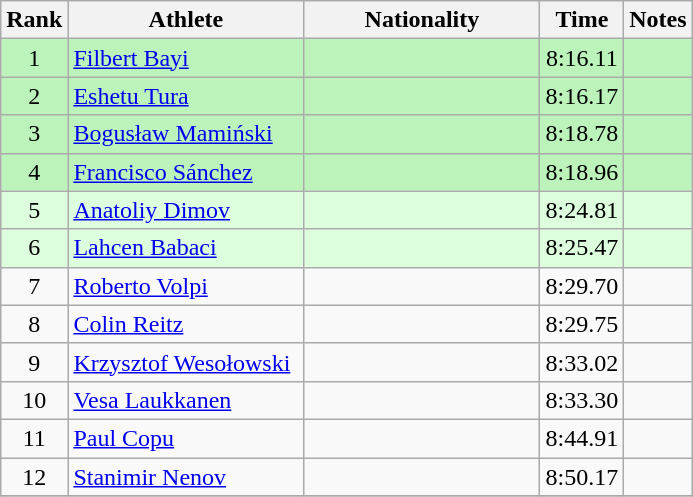<table class="wikitable sortable" style="text-align:center">
<tr>
<th width=30>Rank</th>
<th width=150>Athlete</th>
<th width=150>Nationality</th>
<th width=30>Time</th>
<th width=30>Notes</th>
</tr>
<tr bgcolor=bbf3bb>
<td>1</td>
<td align="left"><a href='#'>Filbert Bayi</a></td>
<td align="left"></td>
<td>8:16.11</td>
<td></td>
</tr>
<tr bgcolor=bbf3bb>
<td>2</td>
<td align="left"><a href='#'>Eshetu Tura</a></td>
<td align="left"></td>
<td>8:16.17</td>
<td></td>
</tr>
<tr bgcolor=bbf3bb>
<td>3</td>
<td align="left"><a href='#'>Bogusław Mamiński</a></td>
<td align="left"></td>
<td>8:18.78</td>
<td></td>
</tr>
<tr bgcolor=bbf3bb>
<td>4</td>
<td align="left"><a href='#'>Francisco Sánchez</a></td>
<td align="left"></td>
<td>8:18.96</td>
<td></td>
</tr>
<tr bgcolor=#ddffdd>
<td>5</td>
<td align="left"><a href='#'>Anatoliy Dimov</a></td>
<td align="left"></td>
<td>8:24.81</td>
<td></td>
</tr>
<tr bgcolor=#ddffdd>
<td>6</td>
<td align="left"><a href='#'>Lahcen Babaci</a></td>
<td align="left"></td>
<td>8:25.47</td>
<td></td>
</tr>
<tr>
<td>7</td>
<td align="left"><a href='#'>Roberto Volpi</a></td>
<td align="left"></td>
<td>8:29.70</td>
<td></td>
</tr>
<tr>
<td>8</td>
<td align="left"><a href='#'>Colin Reitz</a></td>
<td align="left"></td>
<td>8:29.75</td>
<td></td>
</tr>
<tr>
<td>9</td>
<td align="left"><a href='#'>Krzysztof Wesołowski</a></td>
<td align="left"></td>
<td>8:33.02</td>
<td></td>
</tr>
<tr>
<td>10</td>
<td align="left"><a href='#'>Vesa Laukkanen</a></td>
<td align="left"></td>
<td>8:33.30</td>
<td></td>
</tr>
<tr>
<td>11</td>
<td align="left"><a href='#'>Paul Copu</a></td>
<td align="left"></td>
<td>8:44.91</td>
<td></td>
</tr>
<tr>
<td>12</td>
<td align="left"><a href='#'>Stanimir Nenov</a></td>
<td align="left"></td>
<td>8:50.17</td>
<td></td>
</tr>
<tr>
</tr>
</table>
